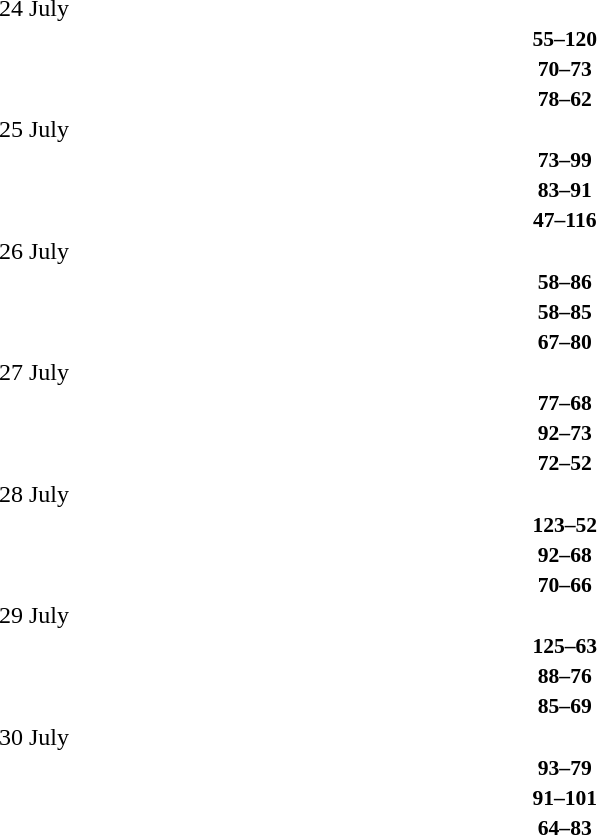<table style="width:60%;" cellspacing="1">
<tr>
<th width=15%></th>
<th width=3%></th>
<th width=6%></th>
<th width=3%></th>
<th width=15%></th>
</tr>
<tr>
<td>24 July</td>
</tr>
<tr style=font-size:90%>
<td align=right><strong></strong></td>
<td></td>
<td align=center><strong>55–120</strong></td>
<td></td>
<td><strong></strong></td>
</tr>
<tr style=font-size:90%>
<td align=right><strong></strong></td>
<td></td>
<td align=center><strong>70–73</strong></td>
<td></td>
<td><strong></strong></td>
</tr>
<tr style=font-size:90%>
<td align=right><strong></strong></td>
<td></td>
<td align=center><strong>78–62</strong></td>
<td></td>
<td><strong></strong></td>
</tr>
<tr>
<td>25 July</td>
</tr>
<tr style=font-size:90%>
<td align=right><strong></strong></td>
<td></td>
<td align=center><strong>73–99</strong></td>
<td></td>
<td><strong></strong></td>
</tr>
<tr style=font-size:90%>
<td align=right><strong></strong></td>
<td></td>
<td align=center><strong>83–91</strong></td>
<td></td>
<td><strong></strong></td>
</tr>
<tr style=font-size:90%>
<td align=right><strong></strong></td>
<td></td>
<td align=center><strong>47–116</strong></td>
<td></td>
<td><strong></strong></td>
</tr>
<tr>
<td>26 July</td>
</tr>
<tr style=font-size:90%>
<td align=right><strong></strong></td>
<td></td>
<td align=center><strong>58–86</strong></td>
<td></td>
<td><strong></strong></td>
</tr>
<tr style=font-size:90%>
<td align=right><strong></strong></td>
<td></td>
<td align=center><strong>58–85</strong></td>
<td></td>
<td><strong></strong></td>
</tr>
<tr style=font-size:90%>
<td align=right><strong></strong></td>
<td></td>
<td align=center><strong>67–80</strong></td>
<td></td>
<td><strong></strong></td>
</tr>
<tr>
<td>27 July</td>
</tr>
<tr style=font-size:90%>
<td align=right><strong></strong></td>
<td></td>
<td align=center><strong>77–68</strong></td>
<td></td>
<td><strong></strong></td>
</tr>
<tr style=font-size:90%>
<td align=right><strong></strong></td>
<td></td>
<td align=center><strong>92–73</strong></td>
<td></td>
<td><strong></strong></td>
</tr>
<tr style=font-size:90%>
<td align=right><strong></strong></td>
<td></td>
<td align=center><strong>72–52</strong></td>
<td></td>
<td><strong></strong></td>
</tr>
<tr>
<td>28 July</td>
</tr>
<tr style=font-size:90%>
<td align=right><strong></strong></td>
<td></td>
<td align=center><strong>123–52</strong></td>
<td></td>
<td><strong></strong></td>
</tr>
<tr style=font-size:90%>
<td align=right><strong></strong></td>
<td></td>
<td align=center><strong>92–68</strong></td>
<td></td>
<td><strong></strong></td>
</tr>
<tr style=font-size:90%>
<td align=right><strong></strong></td>
<td></td>
<td align=center><strong>70–66</strong></td>
<td></td>
<td><strong></strong></td>
</tr>
<tr>
<td>29 July</td>
</tr>
<tr style=font-size:90%>
<td align=right><strong></strong></td>
<td></td>
<td align=center><strong>125–63</strong></td>
<td></td>
<td><strong></strong></td>
</tr>
<tr style=font-size:90%>
<td align=right><strong></strong></td>
<td></td>
<td align=center><strong>88–76</strong></td>
<td></td>
<td><strong></strong></td>
</tr>
<tr style=font-size:90%>
<td align=right><strong></strong></td>
<td></td>
<td align=center><strong>85–69</strong></td>
<td></td>
<td><strong></strong></td>
</tr>
<tr>
<td>30 July</td>
</tr>
<tr style=font-size:90%>
<td align=right><strong></strong></td>
<td></td>
<td align=center><strong>93–79</strong></td>
<td></td>
<td><strong></strong></td>
</tr>
<tr style=font-size:90%>
<td align=right><strong></strong></td>
<td></td>
<td align=center><strong>91–101</strong></td>
<td></td>
<td><strong></strong></td>
</tr>
<tr style=font-size:90%>
<td align=right><strong></strong></td>
<td></td>
<td align=center><strong>64–83</strong></td>
<td></td>
<td><strong></strong></td>
</tr>
</table>
